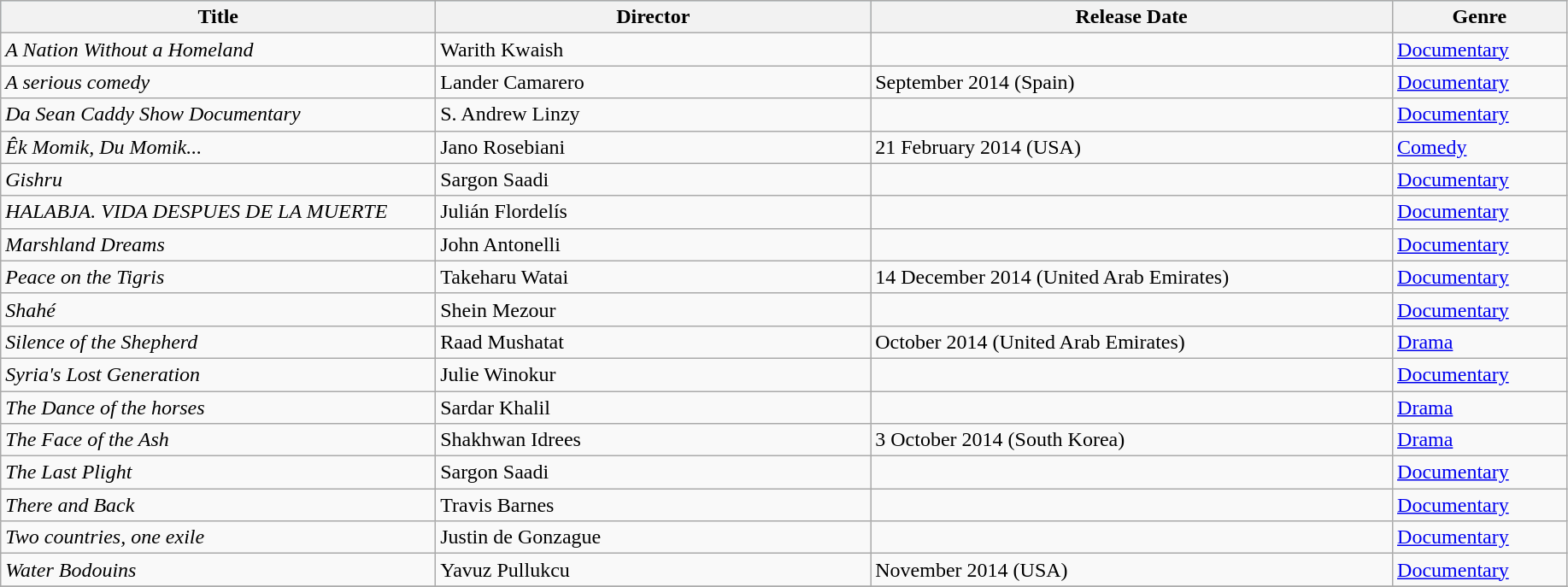<table class="wikitable">
<tr style="background:#b0e0e6; text-align:center;">
<th style="width:25%;">Title</th>
<th style="width:25%;">Director</th>
<th style="width:30%;">Release Date</th>
<th style="width:10%;">Genre</th>
</tr>
<tr>
<td><em>A Nation Without a Homeland</em></td>
<td>Warith Kwaish</td>
<td></td>
<td><a href='#'>Documentary</a></td>
</tr>
<tr>
<td><em>A serious comedy</em></td>
<td>Lander Camarero</td>
<td>September 2014 (Spain)</td>
<td><a href='#'>Documentary</a></td>
</tr>
<tr>
<td><em>Da Sean Caddy Show Documentary</em></td>
<td>S. Andrew Linzy</td>
<td></td>
<td><a href='#'>Documentary</a></td>
</tr>
<tr>
<td><em>Êk Momik, Du Momik...</em></td>
<td>Jano Rosebiani</td>
<td>21 February 2014 (USA)</td>
<td><a href='#'>Comedy</a></td>
</tr>
<tr>
<td><em>Gishru</em></td>
<td>Sargon Saadi</td>
<td></td>
<td><a href='#'>Documentary</a></td>
</tr>
<tr>
<td><em>HALABJA. VIDA DESPUES DE LA MUERTE</em></td>
<td>Julián Flordelís</td>
<td></td>
<td><a href='#'>Documentary</a></td>
</tr>
<tr>
<td><em>Marshland Dreams</em></td>
<td>John Antonelli</td>
<td></td>
<td><a href='#'>Documentary</a></td>
</tr>
<tr>
<td><em>Peace on the Tigris</em></td>
<td>Takeharu Watai</td>
<td>14 December 2014 (United Arab Emirates)</td>
<td><a href='#'>Documentary</a></td>
</tr>
<tr>
<td><em>Shahé</em></td>
<td>Shein Mezour</td>
<td></td>
<td><a href='#'>Documentary</a></td>
</tr>
<tr>
<td><em>Silence of the Shepherd</em></td>
<td>Raad Mushatat</td>
<td>October 2014 (United Arab Emirates)</td>
<td><a href='#'>Drama</a></td>
</tr>
<tr>
<td><em>Syria's Lost Generation</em></td>
<td>Julie Winokur</td>
<td></td>
<td><a href='#'>Documentary</a></td>
</tr>
<tr>
<td><em>The Dance of the horses</em></td>
<td>Sardar Khalil</td>
<td></td>
<td><a href='#'>Drama</a></td>
</tr>
<tr>
<td><em>The Face of the Ash</em></td>
<td>Shakhwan Idrees</td>
<td>3 October 2014 (South Korea)</td>
<td><a href='#'>Drama</a></td>
</tr>
<tr>
<td><em>The Last Plight</em></td>
<td>Sargon Saadi</td>
<td></td>
<td><a href='#'>Documentary</a></td>
</tr>
<tr>
<td><em>There and Back</em></td>
<td>Travis Barnes</td>
<td></td>
<td><a href='#'>Documentary</a></td>
</tr>
<tr>
<td><em>Two countries, one exile</em></td>
<td>Justin de Gonzague</td>
<td></td>
<td><a href='#'>Documentary</a></td>
</tr>
<tr>
<td><em>Water Bodouins</em></td>
<td>Yavuz Pullukcu</td>
<td>November 2014 (USA)</td>
<td><a href='#'>Documentary</a></td>
</tr>
<tr>
</tr>
</table>
